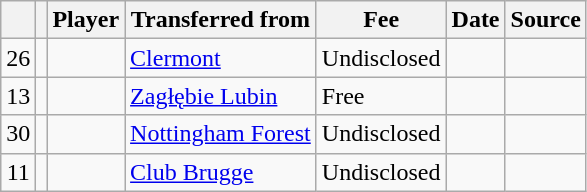<table class="wikitable plainrowheaders sortable">
<tr>
<th></th>
<th></th>
<th scope=col><strong>Player</strong></th>
<th><strong>Transferred from</strong></th>
<th !scope=col; style="width: 65px;"><strong>Fee</strong></th>
<th scope=col><strong>Date</strong></th>
<th scope=col><strong>Source</strong></th>
</tr>
<tr>
<td align=center>26</td>
<td align=center></td>
<td></td>
<td> <a href='#'>Clermont</a></td>
<td>Undisclosed</td>
<td></td>
<td></td>
</tr>
<tr>
<td align=center>13</td>
<td align=center></td>
<td></td>
<td> <a href='#'>Zagłębie Lubin</a></td>
<td>Free</td>
<td></td>
<td></td>
</tr>
<tr>
<td align=center>30</td>
<td align=center></td>
<td></td>
<td> <a href='#'>Nottingham Forest</a></td>
<td>Undisclosed</td>
<td></td>
<td></td>
</tr>
<tr>
<td align=center>11</td>
<td align=center></td>
<td></td>
<td> <a href='#'>Club Brugge</a></td>
<td>Undisclosed</td>
<td></td>
<td></td>
</tr>
</table>
